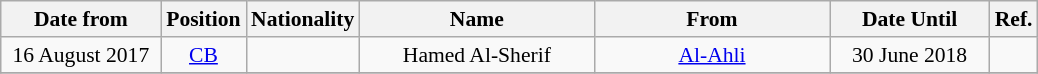<table class="wikitable"  style="text-align:center; font-size:90%; ">
<tr>
<th style="background:FFFFFF; color:#000000; width:100px;">Date from</th>
<th style="background:FFFFFF; color:#000000; width:50px;">Position</th>
<th style="background:FFFFFF; color:#000000; width:50px;">Nationality</th>
<th style="background:FFFFFF; color:#000000; width:150px;">Name</th>
<th style="background:FFFFFF; color:#000000; width:150px;">From</th>
<th style="background:FFFFFF; color:#000000; width:100px;">Date Until</th>
<th style="background:FFFFFF; color:#000000; width:25px;">Ref.</th>
</tr>
<tr>
<td>16 August 2017</td>
<td><a href='#'>CB</a></td>
<td></td>
<td>Hamed Al-Sherif</td>
<td><a href='#'>Al-Ahli</a></td>
<td>30 June 2018</td>
<td></td>
</tr>
<tr>
</tr>
</table>
